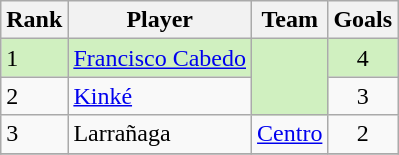<table class="wikitable">
<tr>
<th>Rank</th>
<th>Player</th>
<th>Team</th>
<th>Goals</th>
</tr>
<tr bgcolor="D0F0C0">
<td>1</td>
<td><a href='#'>Francisco Cabedo</a></td>
<td rowspan=2></td>
<td align="center">4</td>
</tr>
<tr>
<td>2</td>
<td><a href='#'>Kinké</a></td>
<td align="center">3</td>
</tr>
<tr>
<td>3</td>
<td>Larrañaga</td>
<td> <a href='#'>Centro</a></td>
<td align="center">2</td>
</tr>
<tr>
</tr>
</table>
